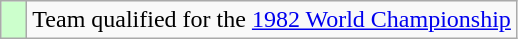<table class="wikitable">
<tr>
<td width=10px bgcolor=#ccffcc></td>
<td>Team qualified for the <a href='#'>1982 World Championship</a></td>
</tr>
</table>
